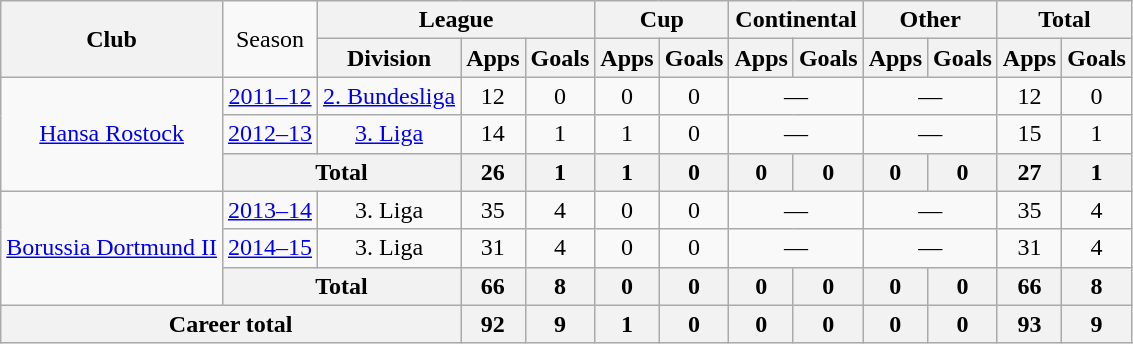<table class="wikitable" style="text-align:center">
<tr>
<th rowspan="2">Club</th>
<td rowspan="2">Season</td>
<th colspan="3">League</th>
<th colspan="2">Cup</th>
<th colspan="2">Continental</th>
<th colspan="2">Other</th>
<th colspan="2">Total</th>
</tr>
<tr>
<th>Division</th>
<th>Apps</th>
<th>Goals</th>
<th>Apps</th>
<th>Goals</th>
<th>Apps</th>
<th>Goals</th>
<th>Apps</th>
<th>Goals</th>
<th>Apps</th>
<th>Goals</th>
</tr>
<tr>
<td rowspan="3"><a href='#'>Hansa Rostock</a></td>
<td><a href='#'>2011–12</a></td>
<td><a href='#'>2. Bundesliga</a></td>
<td>12</td>
<td>0</td>
<td>0</td>
<td>0</td>
<td colspan="2">—</td>
<td colspan="2">—</td>
<td>12</td>
<td>0</td>
</tr>
<tr>
<td><a href='#'>2012–13</a></td>
<td rowspan="1"><a href='#'>3. Liga</a></td>
<td>14</td>
<td>1</td>
<td>1</td>
<td>0</td>
<td colspan="2">—</td>
<td colspan="2">—</td>
<td>15</td>
<td>1</td>
</tr>
<tr>
<th colspan="2">Total</th>
<th>26</th>
<th>1</th>
<th>1</th>
<th>0</th>
<th>0</th>
<th>0</th>
<th>0</th>
<th>0</th>
<th>27</th>
<th>1</th>
</tr>
<tr>
<td rowspan="3"><a href='#'>Borussia Dortmund II</a></td>
<td><a href='#'>2013–14</a></td>
<td>3. Liga</td>
<td>35</td>
<td>4</td>
<td>0</td>
<td>0</td>
<td colspan="2">—</td>
<td colspan="2">—</td>
<td>35</td>
<td>4</td>
</tr>
<tr>
<td><a href='#'>2014–15</a></td>
<td>3. Liga</td>
<td>31</td>
<td>4</td>
<td>0</td>
<td>0</td>
<td colspan="2">—</td>
<td colspan="2">—</td>
<td>31</td>
<td>4</td>
</tr>
<tr>
<th colspan="2">Total</th>
<th>66</th>
<th>8</th>
<th>0</th>
<th>0</th>
<th>0</th>
<th>0</th>
<th>0</th>
<th>0</th>
<th>66</th>
<th>8</th>
</tr>
<tr>
<th colspan="3">Career total</th>
<th>92</th>
<th>9</th>
<th>1</th>
<th>0</th>
<th>0</th>
<th>0</th>
<th>0</th>
<th>0</th>
<th>93</th>
<th>9</th>
</tr>
</table>
